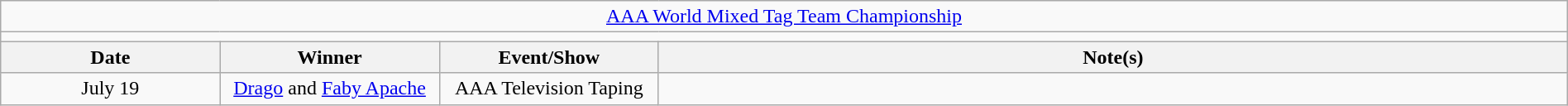<table class="wikitable" style="text-align:center; width:100%;">
<tr>
<td colspan="5"><a href='#'>AAA World Mixed Tag Team Championship</a></td>
</tr>
<tr>
<td colspan="5"><strong></strong></td>
</tr>
<tr>
<th width="14%">Date</th>
<th width="14%">Winner</th>
<th width="14%">Event/Show</th>
<th width="58%">Note(s)</th>
</tr>
<tr>
<td>July 19</td>
<td><a href='#'>Drago</a> and <a href='#'>Faby Apache</a></td>
<td>AAA Television Taping</td>
<td align="left"></td>
</tr>
</table>
